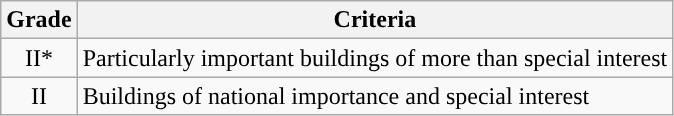<table class="wikitable">
<tr>
<th>Grade</th>
<th>Criteria</th>
</tr>
<tr>
<td align="center" >II*</td>
<td>Particularly important buildings of more than special interest</td>
</tr>
<tr>
<td align="center" >II</td>
<td>Buildings of national importance and special interest</td>
</tr>
</table>
